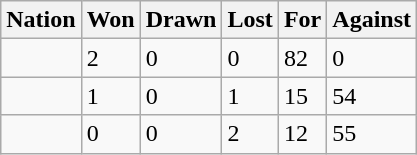<table class="wikitable">
<tr>
<th>Nation</th>
<th>Won</th>
<th>Drawn</th>
<th>Lost</th>
<th>For</th>
<th>Against</th>
</tr>
<tr>
<td></td>
<td>2</td>
<td>0</td>
<td>0</td>
<td>82</td>
<td>0</td>
</tr>
<tr>
<td></td>
<td>1</td>
<td>0</td>
<td>1</td>
<td>15</td>
<td>54</td>
</tr>
<tr>
<td></td>
<td>0</td>
<td>0</td>
<td>2</td>
<td>12</td>
<td>55</td>
</tr>
</table>
